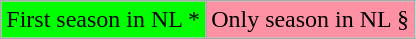<table class="wikitable" style="font-size:100%;line-height:1.1;">
<tr>
<td style="background-color:#00FF00;">First season in NL *</td>
<td style="background-color:#FF91A4;">Only season in NL §</td>
</tr>
</table>
